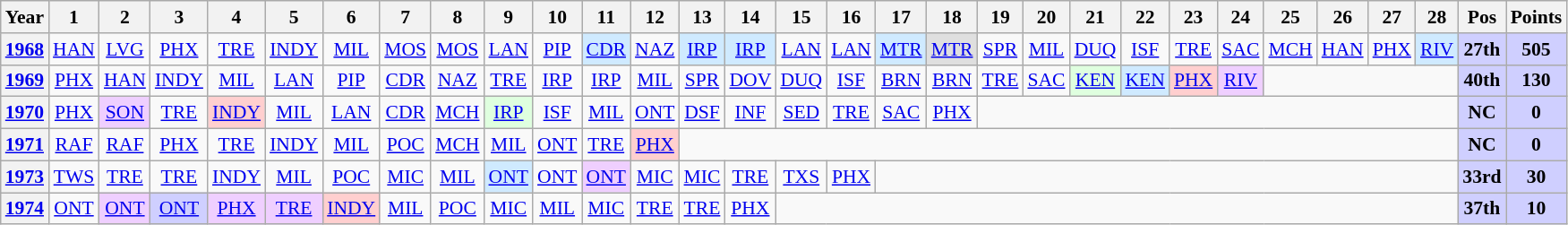<table class="wikitable" style="text-align:center; font-size:90%">
<tr>
<th>Year</th>
<th>1</th>
<th>2</th>
<th>3</th>
<th>4</th>
<th>5</th>
<th>6</th>
<th>7</th>
<th>8</th>
<th>9</th>
<th>10</th>
<th>11</th>
<th>12</th>
<th>13</th>
<th>14</th>
<th>15</th>
<th>16</th>
<th>17</th>
<th>18</th>
<th>19</th>
<th>20</th>
<th>21</th>
<th>22</th>
<th>23</th>
<th>24</th>
<th>25</th>
<th>26</th>
<th>27</th>
<th>28</th>
<th>Pos</th>
<th>Points</th>
</tr>
<tr>
<th><a href='#'>1968</a></th>
<td><a href='#'>HAN</a><br><small> </small></td>
<td><a href='#'>LVG</a><br><small> </small></td>
<td><a href='#'>PHX</a><br><small> </small></td>
<td><a href='#'>TRE</a><br><small> </small></td>
<td><a href='#'>INDY</a><br><small> </small></td>
<td><a href='#'>MIL</a><br><small> </small></td>
<td><a href='#'>MOS</a><br><small> </small></td>
<td><a href='#'>MOS</a><br><small> </small></td>
<td><a href='#'>LAN</a></td>
<td><a href='#'>PIP</a><br></td>
<td style="background:#CFEAFF;"><a href='#'>CDR</a><br></td>
<td><a href='#'>NAZ</a></td>
<td style="background:#CFEAFF;"><a href='#'>IRP</a><br></td>
<td style="background:#CFEAFF;"><a href='#'>IRP</a><br></td>
<td><a href='#'>LAN</a></td>
<td><a href='#'>LAN</a></td>
<td style="background:#CFEAFF;"><a href='#'>MTR</a><br></td>
<td style="background:#DFDFDF;"><a href='#'>MTR</a><br></td>
<td><a href='#'>SPR</a></td>
<td><a href='#'>MIL</a><br><small> </small></td>
<td><a href='#'>DUQ</a></td>
<td><a href='#'>ISF</a></td>
<td><a href='#'>TRE</a></td>
<td><a href='#'>SAC</a></td>
<td><a href='#'>MCH</a></td>
<td><a href='#'>HAN</a><br><small> </small></td>
<td><a href='#'>PHX</a></td>
<td style="background:#CFEAFF;"><a href='#'>RIV</a><br></td>
<th style="background:#CFCFFF;">27th</th>
<th style="background:#CFCFFF;">505</th>
</tr>
<tr>
<th><a href='#'>1969</a></th>
<td><a href='#'>PHX</a><br><small> </small></td>
<td><a href='#'>HAN</a><br><small> </small></td>
<td><a href='#'>INDY</a><br><small> </small></td>
<td><a href='#'>MIL</a><br><small> </small></td>
<td><a href='#'>LAN</a><br><small> </small></td>
<td><a href='#'>PIP</a></td>
<td><a href='#'>CDR</a><br><small> </small></td>
<td><a href='#'>NAZ</a></td>
<td><a href='#'>TRE</a><br><small> </small></td>
<td><a href='#'>IRP</a><br><small></small></td>
<td><a href='#'>IRP</a><br><small> </small></td>
<td><a href='#'>MIL</a><br><small> </small></td>
<td><a href='#'>SPR</a><br><small> </small></td>
<td><a href='#'>DOV</a><br><small> </small></td>
<td><a href='#'>DUQ</a><br><small> </small></td>
<td><a href='#'>ISF</a><br><small> </small></td>
<td><a href='#'>BRN</a><br><small> </small></td>
<td><a href='#'>BRN</a><br><small> </small></td>
<td><a href='#'>TRE</a><br><small> </small></td>
<td><a href='#'>SAC</a><br><small> </small></td>
<td style="background:#DFFFDF;"><a href='#'>KEN</a><br></td>
<td style="background:#CFEAFF;"><a href='#'>KEN</a><br></td>
<td style="background:#FFCFCF;"><a href='#'>PHX</a><br></td>
<td style="background:#EFCFFF;"><a href='#'>RIV</a><br></td>
<td colspan=4></td>
<th style="background:#CFCFFF;">40th</th>
<th style="background:#CFCFFF;">130</th>
</tr>
<tr>
<th><a href='#'>1970</a></th>
<td><a href='#'>PHX</a></td>
<td style="background:#EFCFFF;"><a href='#'>SON</a><br></td>
<td><a href='#'>TRE</a></td>
<td style="background:#FFCFCF;"><a href='#'>INDY</a><br></td>
<td><a href='#'>MIL</a></td>
<td><a href='#'>LAN</a></td>
<td><a href='#'>CDR</a></td>
<td><a href='#'>MCH</a></td>
<td style="background:#DFFFDF;"><a href='#'>IRP</a><br></td>
<td><a href='#'>ISF</a></td>
<td><a href='#'>MIL</a></td>
<td><a href='#'>ONT</a></td>
<td><a href='#'>DSF</a></td>
<td><a href='#'>INF</a></td>
<td><a href='#'>SED</a></td>
<td><a href='#'>TRE</a></td>
<td><a href='#'>SAC</a></td>
<td><a href='#'>PHX</a></td>
<td colspan=10></td>
<th style="background:#CFCFFF;">NC</th>
<th style="background:#CFCFFF;">0</th>
</tr>
<tr>
<th><a href='#'>1971</a></th>
<td><a href='#'>RAF</a></td>
<td><a href='#'>RAF</a></td>
<td><a href='#'>PHX</a></td>
<td><a href='#'>TRE</a></td>
<td><a href='#'>INDY</a></td>
<td><a href='#'>MIL</a></td>
<td><a href='#'>POC</a></td>
<td><a href='#'>MCH</a></td>
<td><a href='#'>MIL</a></td>
<td><a href='#'>ONT</a></td>
<td><a href='#'>TRE</a></td>
<td style="background:#FFCFCF;"><a href='#'>PHX</a><br></td>
<td colspan=16></td>
<th style="background:#CFCFFF;">NC</th>
<th style="background:#CFCFFF;">0</th>
</tr>
<tr>
<th><a href='#'>1973</a></th>
<td><a href='#'>TWS</a></td>
<td><a href='#'>TRE</a></td>
<td><a href='#'>TRE</a></td>
<td><a href='#'>INDY</a></td>
<td><a href='#'>MIL</a></td>
<td><a href='#'>POC</a></td>
<td><a href='#'>MIC</a></td>
<td><a href='#'>MIL</a></td>
<td style="background:#CFEAFF;"><a href='#'>ONT</a><br></td>
<td><a href='#'>ONT</a></td>
<td style="background:#EFCFFF;"><a href='#'>ONT</a><br></td>
<td><a href='#'>MIC</a></td>
<td><a href='#'>MIC</a></td>
<td><a href='#'>TRE</a></td>
<td><a href='#'>TXS</a></td>
<td><a href='#'>PHX</a></td>
<td colspan=12></td>
<th style="background:#CFCFFF;">33rd</th>
<th style="background:#CFCFFF;">30</th>
</tr>
<tr>
<th><a href='#'>1974</a></th>
<td><a href='#'>ONT</a></td>
<td style="background:#EFCFFF;"><a href='#'>ONT</a><br></td>
<td style="background:#CFCFFF;"><a href='#'>ONT</a><br></td>
<td style="background:#EFCFFF;"><a href='#'>PHX</a><br></td>
<td style="background:#EFCFFF;"><a href='#'>TRE</a><br></td>
<td style="background:#FFCFCF;"><a href='#'>INDY</a><br></td>
<td><a href='#'>MIL</a></td>
<td><a href='#'>POC</a></td>
<td><a href='#'>MIC</a></td>
<td><a href='#'>MIL</a></td>
<td><a href='#'>MIC</a></td>
<td><a href='#'>TRE</a></td>
<td><a href='#'>TRE</a></td>
<td><a href='#'>PHX</a></td>
<td colspan=14></td>
<th style="background:#CFCFFF;">37th</th>
<th style="background:#CFCFFF;">10</th>
</tr>
</table>
